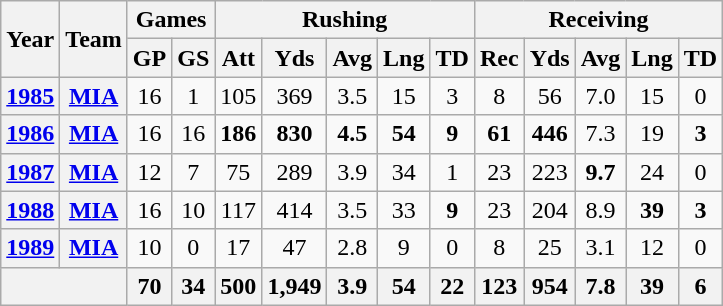<table class="wikitable" style="text-align:center;">
<tr>
<th rowspan="2">Year</th>
<th rowspan="2">Team</th>
<th colspan="2">Games</th>
<th colspan="5">Rushing</th>
<th colspan="5">Receiving</th>
</tr>
<tr>
<th>GP</th>
<th>GS</th>
<th>Att</th>
<th>Yds</th>
<th>Avg</th>
<th>Lng</th>
<th>TD</th>
<th>Rec</th>
<th>Yds</th>
<th>Avg</th>
<th>Lng</th>
<th>TD</th>
</tr>
<tr>
<th><a href='#'>1985</a></th>
<th><a href='#'>MIA</a></th>
<td>16</td>
<td>1</td>
<td>105</td>
<td>369</td>
<td>3.5</td>
<td>15</td>
<td>3</td>
<td>8</td>
<td>56</td>
<td>7.0</td>
<td>15</td>
<td>0</td>
</tr>
<tr>
<th><a href='#'>1986</a></th>
<th><a href='#'>MIA</a></th>
<td>16</td>
<td>16</td>
<td><strong>186</strong></td>
<td><strong>830</strong></td>
<td><strong>4.5</strong></td>
<td><strong>54</strong></td>
<td><strong>9</strong></td>
<td><strong>61</strong></td>
<td><strong>446</strong></td>
<td>7.3</td>
<td>19</td>
<td><strong>3</strong></td>
</tr>
<tr>
<th><a href='#'>1987</a></th>
<th><a href='#'>MIA</a></th>
<td>12</td>
<td>7</td>
<td>75</td>
<td>289</td>
<td>3.9</td>
<td>34</td>
<td>1</td>
<td>23</td>
<td>223</td>
<td><strong>9.7</strong></td>
<td>24</td>
<td>0</td>
</tr>
<tr>
<th><a href='#'>1988</a></th>
<th><a href='#'>MIA</a></th>
<td>16</td>
<td>10</td>
<td>117</td>
<td>414</td>
<td>3.5</td>
<td>33</td>
<td><strong>9</strong></td>
<td>23</td>
<td>204</td>
<td>8.9</td>
<td><strong>39</strong></td>
<td><strong>3</strong></td>
</tr>
<tr>
<th><a href='#'>1989</a></th>
<th><a href='#'>MIA</a></th>
<td>10</td>
<td>0</td>
<td>17</td>
<td>47</td>
<td>2.8</td>
<td>9</td>
<td>0</td>
<td>8</td>
<td>25</td>
<td>3.1</td>
<td>12</td>
<td>0</td>
</tr>
<tr>
<th colspan="2"></th>
<th>70</th>
<th>34</th>
<th>500</th>
<th>1,949</th>
<th>3.9</th>
<th>54</th>
<th>22</th>
<th>123</th>
<th>954</th>
<th>7.8</th>
<th>39</th>
<th>6</th>
</tr>
</table>
